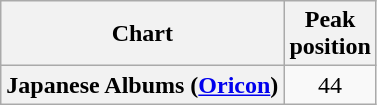<table class="wikitable plainrowheaders">
<tr>
<th>Chart</th>
<th>Peak<br>position</th>
</tr>
<tr>
<th scope="row">Japanese Albums (<a href='#'>Oricon</a>)</th>
<td style="text-align:center;">44</td>
</tr>
</table>
